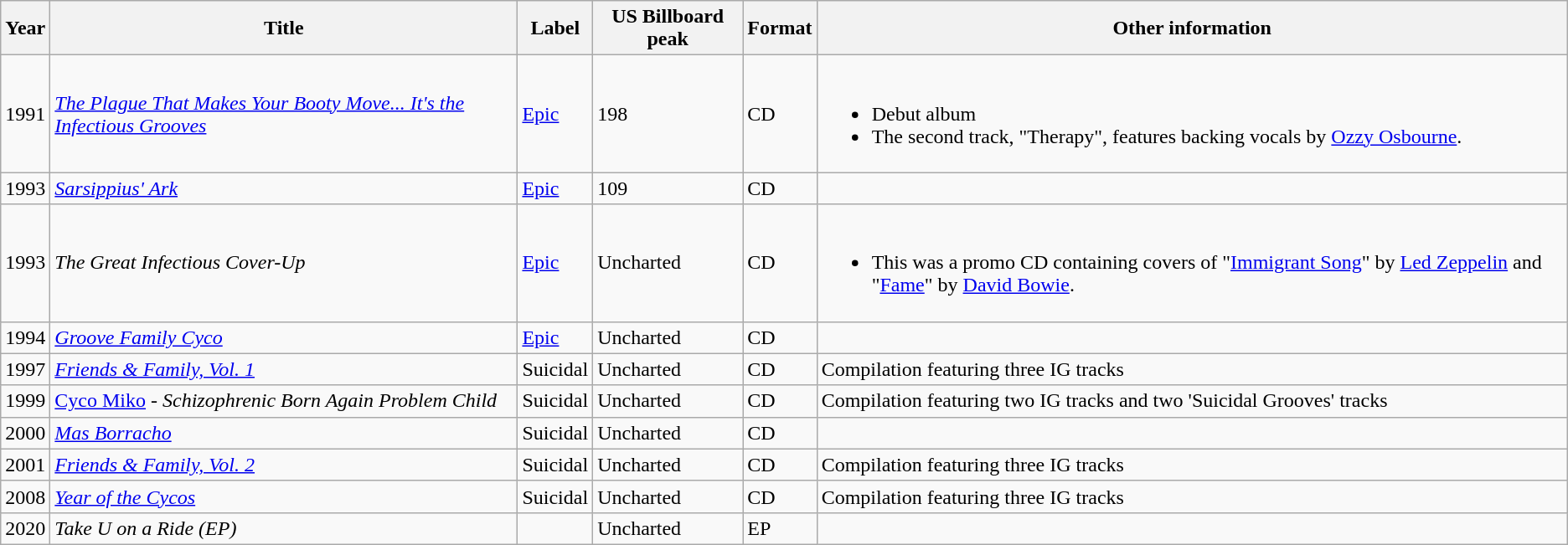<table class="wikitable">
<tr>
<th>Year</th>
<th>Title</th>
<th>Label</th>
<th>US Billboard peak</th>
<th>Format</th>
<th>Other information</th>
</tr>
<tr>
<td>1991</td>
<td><em><a href='#'>The Plague That Makes Your Booty Move... It's the Infectious Grooves</a></em></td>
<td><a href='#'>Epic</a></td>
<td>198</td>
<td>CD</td>
<td><br><ul><li>Debut album</li><li>The second track, "Therapy", features backing vocals by <a href='#'>Ozzy Osbourne</a>.</li></ul></td>
</tr>
<tr>
<td>1993</td>
<td><em><a href='#'>Sarsippius' Ark</a></em></td>
<td><a href='#'>Epic</a></td>
<td>109</td>
<td>CD</td>
<td></td>
</tr>
<tr>
<td>1993</td>
<td><em>The Great Infectious Cover-Up</em></td>
<td><a href='#'>Epic</a></td>
<td>Uncharted</td>
<td>CD</td>
<td><br><ul><li>This was a promo CD containing covers of "<a href='#'>Immigrant Song</a>" by <a href='#'>Led Zeppelin</a> and "<a href='#'>Fame</a>" by <a href='#'>David Bowie</a>.</li></ul></td>
</tr>
<tr>
<td>1994</td>
<td><em><a href='#'>Groove Family Cyco</a></em></td>
<td><a href='#'>Epic</a></td>
<td>Uncharted</td>
<td>CD</td>
<td></td>
</tr>
<tr>
<td>1997</td>
<td><em><a href='#'>Friends & Family, Vol. 1</a></em></td>
<td>Suicidal</td>
<td>Uncharted</td>
<td>CD</td>
<td>Compilation featuring three IG tracks</td>
</tr>
<tr>
<td>1999</td>
<td><a href='#'>Cyco Miko</a> - <em>Schizophrenic Born Again Problem Child</em></td>
<td>Suicidal</td>
<td>Uncharted</td>
<td>CD</td>
<td>Compilation featuring two IG tracks and two 'Suicidal Grooves' tracks</td>
</tr>
<tr>
<td>2000</td>
<td><em><a href='#'>Mas Borracho</a></em></td>
<td>Suicidal</td>
<td>Uncharted</td>
<td>CD</td>
<td></td>
</tr>
<tr>
<td>2001</td>
<td><em><a href='#'>Friends & Family, Vol. 2</a></em></td>
<td>Suicidal</td>
<td>Uncharted</td>
<td>CD</td>
<td>Compilation featuring three IG tracks</td>
</tr>
<tr>
<td>2008</td>
<td><em><a href='#'>Year of the Cycos</a></em></td>
<td>Suicidal</td>
<td>Uncharted</td>
<td>CD</td>
<td>Compilation featuring three IG tracks</td>
</tr>
<tr>
<td>2020</td>
<td><em>Take U on a Ride (EP)</em></td>
<td></td>
<td>Uncharted</td>
<td>EP</td>
<td></td>
</tr>
</table>
